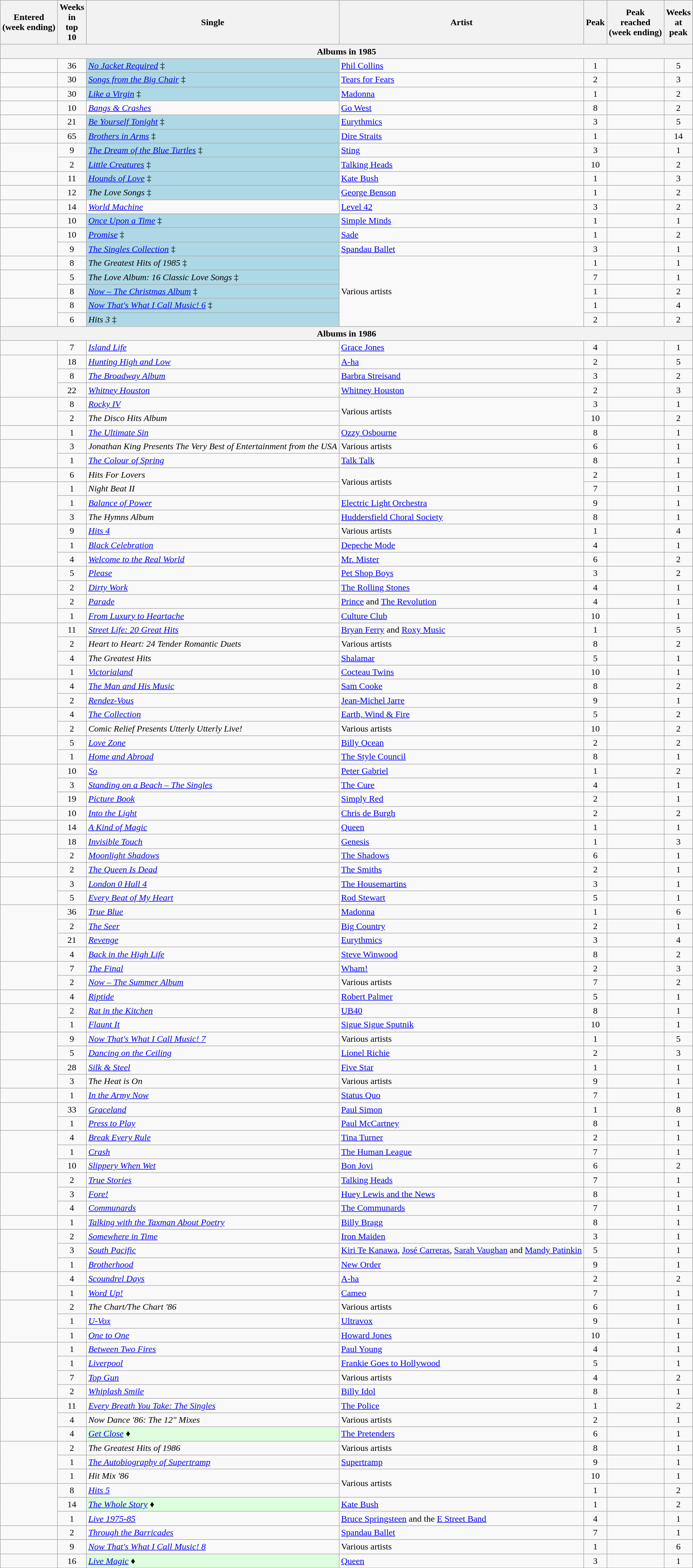<table class="wikitable sortable" style="text-align:center;">
<tr>
<th>Entered <br>(week ending)</th>
<th data-sort-type="number">Weeks<br>in<br>top<br>10</th>
<th>Single</th>
<th>Artist</th>
<th data-sort-type="number">Peak</th>
<th>Peak<br>reached <br>(week ending)</th>
<th data-sort-type="number">Weeks<br>at<br>peak</th>
</tr>
<tr>
<th colspan="7">Albums in 1985</th>
</tr>
<tr>
<td></td>
<td>36</td>
<td align="left" bgcolor=lightblue><em><a href='#'>No Jacket Required</a></em> ‡</td>
<td align="left"><a href='#'>Phil Collins</a></td>
<td>1</td>
<td></td>
<td>5</td>
</tr>
<tr>
<td></td>
<td>30</td>
<td align="left" bgcolor=lightblue><em><a href='#'>Songs from the Big Chair</a></em> ‡</td>
<td align="left"><a href='#'>Tears for Fears</a></td>
<td>2</td>
<td></td>
<td>3</td>
</tr>
<tr>
<td></td>
<td>30</td>
<td align="left" bgcolor=lightblue><em><a href='#'>Like a Virgin</a></em> ‡</td>
<td align="left"><a href='#'>Madonna</a></td>
<td>1</td>
<td></td>
<td>2</td>
</tr>
<tr>
<td></td>
<td>10</td>
<td align="left"><em><a href='#'>Bangs & Crashes</a></em></td>
<td align="left"><a href='#'>Go West</a></td>
<td>8</td>
<td></td>
<td>2</td>
</tr>
<tr>
<td></td>
<td>21</td>
<td align="left" bgcolor=lightblue><em><a href='#'>Be Yourself Tonight</a></em> ‡</td>
<td align="left"><a href='#'>Eurythmics</a></td>
<td>3</td>
<td></td>
<td>5</td>
</tr>
<tr>
<td></td>
<td>65</td>
<td align="left" bgcolor=lightblue><em><a href='#'>Brothers in Arms</a></em> ‡</td>
<td align="left"><a href='#'>Dire Straits</a></td>
<td>1</td>
<td></td>
<td>14</td>
</tr>
<tr>
<td rowspan="2"></td>
<td>9</td>
<td align="left" bgcolor=lightblue><em><a href='#'>The Dream of the Blue Turtles</a></em> ‡</td>
<td align="left"><a href='#'>Sting</a></td>
<td>3</td>
<td></td>
<td>1</td>
</tr>
<tr>
<td>2</td>
<td align="left" bgcolor=lightblue><em><a href='#'>Little Creatures</a></em> ‡</td>
<td align="left"><a href='#'>Talking Heads</a></td>
<td>10</td>
<td></td>
<td>2</td>
</tr>
<tr>
<td></td>
<td>11</td>
<td align="left" bgcolor=lightblue><em><a href='#'>Hounds of Love</a></em> ‡</td>
<td align="left"><a href='#'>Kate Bush</a></td>
<td>1</td>
<td></td>
<td>3</td>
</tr>
<tr>
<td></td>
<td>12</td>
<td align="left" bgcolor=lightblue><em>The Love Songs</em> ‡</td>
<td align="left"><a href='#'>George Benson</a></td>
<td>1</td>
<td></td>
<td>2</td>
</tr>
<tr>
<td></td>
<td>14</td>
<td align="left"><em><a href='#'>World Machine</a></em></td>
<td align="left"><a href='#'>Level 42</a></td>
<td>3</td>
<td></td>
<td>2</td>
</tr>
<tr>
<td></td>
<td>10</td>
<td align="left" bgcolor=lightblue><em><a href='#'>Once Upon a Time</a></em> ‡</td>
<td align="left"><a href='#'>Simple Minds</a></td>
<td>1</td>
<td></td>
<td>1</td>
</tr>
<tr>
<td rowspan="2"></td>
<td>10</td>
<td align="left" bgcolor=lightblue><em><a href='#'>Promise</a></em> ‡</td>
<td align="left"><a href='#'>Sade</a></td>
<td>1</td>
<td></td>
<td>2</td>
</tr>
<tr>
<td>9</td>
<td align="left" bgcolor=lightblue><em><a href='#'>The Singles Collection</a></em> ‡</td>
<td align="left"><a href='#'>Spandau Ballet</a></td>
<td>3</td>
<td></td>
<td>1</td>
</tr>
<tr>
<td></td>
<td>8</td>
<td align="left" bgcolor=lightblue><em>The Greatest Hits of 1985</em> ‡</td>
<td align="left" rowspan="5">Various artists</td>
<td>1</td>
<td></td>
<td>1</td>
</tr>
<tr>
<td rowspan="2"></td>
<td>5</td>
<td align="left" bgcolor=lightblue><em>The Love Album: 16 Classic Love Songs</em> ‡</td>
<td>7</td>
<td></td>
<td>1</td>
</tr>
<tr>
<td>8</td>
<td align="left" bgcolor=lightblue><em><a href='#'>Now – The Christmas Album</a></em> ‡</td>
<td>1</td>
<td></td>
<td>2</td>
</tr>
<tr>
<td rowspan="2"></td>
<td>8</td>
<td align="left" bgcolor=lightblue><em><a href='#'>Now That's What I Call Music! 6</a></em> ‡</td>
<td>1</td>
<td></td>
<td>4</td>
</tr>
<tr>
<td>6</td>
<td align="left" bgcolor=lightblue><em>Hits 3</em> ‡</td>
<td>2</td>
<td></td>
<td>2</td>
</tr>
<tr>
<th colspan="7">Albums in 1986</th>
</tr>
<tr>
<td></td>
<td>7</td>
<td align="left"><em><a href='#'>Island Life</a></em></td>
<td align="left"><a href='#'>Grace Jones</a></td>
<td>4</td>
<td></td>
<td>1</td>
</tr>
<tr>
<td rowspan="3"></td>
<td>18</td>
<td align="left"><em><a href='#'>Hunting High and Low</a></em></td>
<td align="left"><a href='#'>A-ha</a></td>
<td>2</td>
<td></td>
<td>5</td>
</tr>
<tr>
<td>8</td>
<td align="left"><em><a href='#'>The Broadway Album</a></em></td>
<td align="left"><a href='#'>Barbra Streisand</a></td>
<td>3</td>
<td></td>
<td>2</td>
</tr>
<tr>
<td>22</td>
<td align="left"><em><a href='#'>Whitney Houston</a></em></td>
<td align="left"><a href='#'>Whitney Houston</a></td>
<td>2</td>
<td></td>
<td>3</td>
</tr>
<tr>
<td rowspan="2"></td>
<td>8</td>
<td align="left"><em><a href='#'>Rocky IV</a></em></td>
<td align="left" rowspan="2">Various artists</td>
<td>3</td>
<td></td>
<td>1</td>
</tr>
<tr>
<td>2</td>
<td align="left"><em>The Disco Hits Album</em></td>
<td>10</td>
<td></td>
<td>2</td>
</tr>
<tr>
<td></td>
<td>1</td>
<td align="left"><em><a href='#'>The Ultimate Sin</a></em></td>
<td align="left"><a href='#'>Ozzy Osbourne</a></td>
<td>8</td>
<td></td>
<td>1</td>
</tr>
<tr>
<td rowspan="2"></td>
<td>3</td>
<td align="left"><em>Jonathan King Presents The Very Best of Entertainment from the USA</em></td>
<td align="left">Various artists</td>
<td>6</td>
<td></td>
<td>1</td>
</tr>
<tr>
<td>1</td>
<td align="left"><em><a href='#'>The Colour of Spring</a></em></td>
<td align="left"><a href='#'>Talk Talk</a></td>
<td>8</td>
<td></td>
<td>1</td>
</tr>
<tr>
<td></td>
<td>6</td>
<td align="left"><em>Hits For Lovers</em></td>
<td align="left" rowspan="2">Various artists</td>
<td>2</td>
<td></td>
<td>1</td>
</tr>
<tr>
<td rowspan="3"></td>
<td>1</td>
<td align="left"><em>Night Beat II</em></td>
<td>7</td>
<td></td>
<td>1</td>
</tr>
<tr>
<td>1</td>
<td align="left"><em><a href='#'>Balance of Power</a></em></td>
<td align="left"><a href='#'>Electric Light Orchestra</a></td>
<td>9</td>
<td></td>
<td>1</td>
</tr>
<tr>
<td>3</td>
<td align="left"><em>The Hymns Album</em></td>
<td align="left"><a href='#'>Huddersfield Choral Society</a></td>
<td>8</td>
<td></td>
<td>1</td>
</tr>
<tr>
<td rowspan="3"></td>
<td>9</td>
<td align="left"><em><a href='#'>Hits 4</a></em></td>
<td align="left">Various artists</td>
<td>1</td>
<td></td>
<td>4</td>
</tr>
<tr>
<td>1</td>
<td align="left"><em><a href='#'>Black Celebration</a></em></td>
<td align="left"><a href='#'>Depeche Mode</a></td>
<td>4</td>
<td></td>
<td>1</td>
</tr>
<tr>
<td>4</td>
<td align="left"><em><a href='#'>Welcome to the Real World</a></em></td>
<td align="left"><a href='#'>Mr. Mister</a></td>
<td>6</td>
<td></td>
<td>2</td>
</tr>
<tr>
<td rowspan="2"></td>
<td>5</td>
<td align="left"><em><a href='#'>Please</a></em></td>
<td align="left"><a href='#'>Pet Shop Boys</a></td>
<td>3</td>
<td></td>
<td>2</td>
</tr>
<tr>
<td>2</td>
<td align="left"><em><a href='#'>Dirty Work</a></em></td>
<td align="left"><a href='#'>The Rolling Stones</a></td>
<td>4</td>
<td></td>
<td>1</td>
</tr>
<tr>
<td rowspan="2"></td>
<td>2</td>
<td align="left"><em><a href='#'>Parade</a></em></td>
<td align="left"><a href='#'>Prince</a> and <a href='#'>The Revolution</a></td>
<td>4</td>
<td></td>
<td>1</td>
</tr>
<tr>
<td>1</td>
<td align="left"><em><a href='#'>From Luxury to Heartache</a></em></td>
<td align="left"><a href='#'>Culture Club</a></td>
<td>10</td>
<td></td>
<td>1</td>
</tr>
<tr>
<td rowspan="4"></td>
<td>11</td>
<td align="left"><em><a href='#'>Street Life: 20 Great Hits</a></em></td>
<td align="left"><a href='#'>Bryan Ferry</a> and <a href='#'>Roxy Music</a></td>
<td>1</td>
<td></td>
<td>5</td>
</tr>
<tr>
<td>2</td>
<td align="left"><em>Heart to Heart: 24 Tender Romantic Duets</em></td>
<td align="left">Various artists</td>
<td>8</td>
<td></td>
<td>2</td>
</tr>
<tr>
<td>4</td>
<td align="left"><em>The Greatest Hits</em></td>
<td align="left"><a href='#'>Shalamar</a></td>
<td>5</td>
<td></td>
<td>1</td>
</tr>
<tr>
<td>1</td>
<td align="left"><em><a href='#'>Victorialand</a></em></td>
<td align="left"><a href='#'>Cocteau Twins</a></td>
<td>10</td>
<td></td>
<td>1</td>
</tr>
<tr>
<td rowspan="2"></td>
<td>4</td>
<td align="left"><em><a href='#'>The Man and His Music</a></em></td>
<td align="left"><a href='#'>Sam Cooke</a></td>
<td>8</td>
<td></td>
<td>2</td>
</tr>
<tr>
<td>2</td>
<td align="left"><em><a href='#'>Rendez-Vous</a></em></td>
<td align="left"><a href='#'>Jean-Michel Jarre</a></td>
<td>9</td>
<td></td>
<td>1</td>
</tr>
<tr>
<td rowspan="2"></td>
<td>4</td>
<td align="left"><em><a href='#'>The Collection</a></em></td>
<td align="left"><a href='#'>Earth, Wind & Fire</a></td>
<td>5</td>
<td></td>
<td>2</td>
</tr>
<tr>
<td>2</td>
<td align="left"><em>Comic Relief Presents Utterly Utterly Live!</em></td>
<td align="left">Various artists</td>
<td>10</td>
<td></td>
<td>2</td>
</tr>
<tr>
<td rowspan="2"></td>
<td>5</td>
<td align="left"><em><a href='#'>Love Zone</a></em></td>
<td align="left"><a href='#'>Billy Ocean</a></td>
<td>2</td>
<td></td>
<td>2</td>
</tr>
<tr>
<td>1</td>
<td align="left"><em><a href='#'>Home and Abroad</a></em></td>
<td align="left"><a href='#'>The Style Council</a></td>
<td>8</td>
<td></td>
<td>1</td>
</tr>
<tr>
<td rowspan="3"></td>
<td>10</td>
<td align="left"><em><a href='#'>So</a></em></td>
<td align="left"><a href='#'>Peter Gabriel</a></td>
<td>1</td>
<td></td>
<td>2</td>
</tr>
<tr>
<td>3</td>
<td align="left"><em><a href='#'>Standing on a Beach – The Singles</a></em></td>
<td align="left"><a href='#'>The Cure</a></td>
<td>4</td>
<td></td>
<td>1</td>
</tr>
<tr>
<td>19</td>
<td align="left"><em><a href='#'>Picture Book</a></em></td>
<td align="left"><a href='#'>Simply Red</a></td>
<td>2</td>
<td></td>
<td>1</td>
</tr>
<tr>
<td></td>
<td>10</td>
<td align="left"><em><a href='#'>Into the Light</a></em></td>
<td align="left"><a href='#'>Chris de Burgh</a></td>
<td>2</td>
<td></td>
<td>2</td>
</tr>
<tr>
<td></td>
<td>14</td>
<td align="left"><em><a href='#'>A Kind of Magic</a></em></td>
<td align="left"><a href='#'>Queen</a></td>
<td>1</td>
<td></td>
<td>1</td>
</tr>
<tr>
<td rowspan="2"></td>
<td>18</td>
<td align="left"><em><a href='#'>Invisible Touch</a></em></td>
<td align="left"><a href='#'>Genesis</a></td>
<td>1</td>
<td></td>
<td>3</td>
</tr>
<tr>
<td>2</td>
<td align="left"><em><a href='#'>Moonlight Shadows</a></em></td>
<td align="left"><a href='#'>The Shadows</a></td>
<td>6</td>
<td></td>
<td>1</td>
</tr>
<tr>
<td></td>
<td>2</td>
<td align="left"><em><a href='#'>The Queen Is Dead</a></em></td>
<td align="left"><a href='#'>The Smiths</a></td>
<td>2</td>
<td></td>
<td>1</td>
</tr>
<tr>
<td rowspan="2"></td>
<td>3</td>
<td align="left"><em><a href='#'>London 0 Hull 4</a></em></td>
<td align="left"><a href='#'>The Housemartins</a></td>
<td>3</td>
<td></td>
<td>1</td>
</tr>
<tr>
<td>5</td>
<td align="left"><em><a href='#'>Every Beat of My Heart</a></em></td>
<td align="left"><a href='#'>Rod Stewart</a></td>
<td>5</td>
<td></td>
<td>1</td>
</tr>
<tr>
<td rowspan="4"></td>
<td>36</td>
<td align="left"><em><a href='#'>True Blue</a></em></td>
<td align="left"><a href='#'>Madonna</a></td>
<td>1</td>
<td></td>
<td>6</td>
</tr>
<tr>
<td>2</td>
<td align="left"><em><a href='#'>The Seer</a></em></td>
<td align="left"><a href='#'>Big Country</a></td>
<td>2</td>
<td></td>
<td>1</td>
</tr>
<tr>
<td>21</td>
<td align="left"><em><a href='#'>Revenge</a></em></td>
<td align="left"><a href='#'>Eurythmics</a></td>
<td>3</td>
<td></td>
<td>4</td>
</tr>
<tr>
<td>4</td>
<td align="left"><em><a href='#'>Back in the High Life</a></em></td>
<td align="left"><a href='#'>Steve Winwood</a></td>
<td>8</td>
<td></td>
<td>2</td>
</tr>
<tr>
<td rowspan="2"></td>
<td>7</td>
<td align="left"><em><a href='#'>The Final</a></em></td>
<td align="left"><a href='#'>Wham!</a></td>
<td>2</td>
<td></td>
<td>3</td>
</tr>
<tr>
<td>2</td>
<td align="left"><em><a href='#'>Now – The Summer Album</a></em></td>
<td align="left">Various artists</td>
<td>7</td>
<td></td>
<td>2</td>
</tr>
<tr>
<td></td>
<td>4</td>
<td align="left"><em><a href='#'>Riptide</a></em></td>
<td align="left"><a href='#'>Robert Palmer</a></td>
<td>5</td>
<td></td>
<td>1</td>
</tr>
<tr>
<td rowspan="2"></td>
<td>2</td>
<td align="left"><em><a href='#'>Rat in the Kitchen</a></em></td>
<td align="left"><a href='#'>UB40</a></td>
<td>8</td>
<td></td>
<td>1</td>
</tr>
<tr>
<td>1</td>
<td align="left"><em><a href='#'>Flaunt It</a></em></td>
<td align="left"><a href='#'>Sigue Sigue Sputnik</a></td>
<td>10</td>
<td></td>
<td>1</td>
</tr>
<tr>
<td rowspan="2"></td>
<td>9</td>
<td align="left"><em><a href='#'>Now That's What I Call Music! 7</a></em></td>
<td align="left">Various artists</td>
<td>1</td>
<td></td>
<td>5</td>
</tr>
<tr>
<td>5</td>
<td align="left"><em><a href='#'>Dancing on the Ceiling</a></em></td>
<td align="left"><a href='#'>Lionel Richie</a></td>
<td>2</td>
<td></td>
<td>3</td>
</tr>
<tr>
<td rowspan="2"></td>
<td>28</td>
<td align="left"><em><a href='#'>Silk & Steel</a></em></td>
<td align="left"><a href='#'>Five Star</a></td>
<td>1</td>
<td></td>
<td>1</td>
</tr>
<tr>
<td>3</td>
<td align="left"><em>The Heat is On</em></td>
<td align="left">Various artists</td>
<td>9</td>
<td></td>
<td>1</td>
</tr>
<tr>
<td></td>
<td>1</td>
<td align="left"><em><a href='#'>In the Army Now</a></em></td>
<td align="left"><a href='#'>Status Quo</a></td>
<td>7</td>
<td></td>
<td>1</td>
</tr>
<tr>
<td rowspan="2"></td>
<td>33</td>
<td align="left"><em><a href='#'>Graceland</a></em></td>
<td align="left"><a href='#'>Paul Simon</a></td>
<td>1</td>
<td></td>
<td>8</td>
</tr>
<tr>
<td>1</td>
<td align="left"><em><a href='#'>Press to Play</a></em></td>
<td align="left"><a href='#'>Paul McCartney</a></td>
<td>8</td>
<td></td>
<td>1</td>
</tr>
<tr>
<td rowspan="3"></td>
<td>4</td>
<td align="left"><em><a href='#'>Break Every Rule</a></em></td>
<td align="left"><a href='#'>Tina Turner</a></td>
<td>2</td>
<td></td>
<td>1</td>
</tr>
<tr>
<td>1</td>
<td align="left"><em><a href='#'>Crash</a></em></td>
<td align="left"><a href='#'>The Human League</a></td>
<td>7</td>
<td></td>
<td>1</td>
</tr>
<tr>
<td>10</td>
<td align="left"><em><a href='#'>Slippery When Wet</a></em></td>
<td align="left"><a href='#'>Bon Jovi</a></td>
<td>6</td>
<td></td>
<td>2</td>
</tr>
<tr>
<td rowspan="3"></td>
<td>2</td>
<td align="left"><em><a href='#'>True Stories</a></em></td>
<td align="left"><a href='#'>Talking Heads</a></td>
<td>7</td>
<td></td>
<td>1</td>
</tr>
<tr>
<td>3</td>
<td align="left"><em><a href='#'>Fore!</a></em></td>
<td align="left"><a href='#'>Huey Lewis and the News</a></td>
<td>8</td>
<td></td>
<td>1</td>
</tr>
<tr>
<td>4</td>
<td align="left"><em><a href='#'>Communards</a></em></td>
<td align="left"><a href='#'>The Communards</a></td>
<td>7</td>
<td></td>
<td>1</td>
</tr>
<tr>
<td></td>
<td>1</td>
<td align="left"><em><a href='#'>Talking with the Taxman About Poetry</a></em></td>
<td align="left"><a href='#'>Billy Bragg</a></td>
<td>8</td>
<td></td>
<td>1</td>
</tr>
<tr>
<td rowspan="3"></td>
<td>2</td>
<td align="left"><em><a href='#'>Somewhere in Time</a></em></td>
<td align="left"><a href='#'>Iron Maiden</a></td>
<td>3</td>
<td></td>
<td>1</td>
</tr>
<tr>
<td>3</td>
<td align="left"><em><a href='#'>South Pacific</a></em></td>
<td align="left"><a href='#'>Kiri Te Kanawa</a>, <a href='#'>José Carreras</a>, <a href='#'>Sarah Vaughan</a> and <a href='#'>Mandy Patinkin</a></td>
<td>5</td>
<td></td>
<td>1</td>
</tr>
<tr>
<td>1</td>
<td align="left"><em><a href='#'>Brotherhood</a></em></td>
<td align="left"><a href='#'>New Order</a></td>
<td>9</td>
<td></td>
<td>1</td>
</tr>
<tr>
<td rowspan="2"></td>
<td>4</td>
<td align="left"><em><a href='#'>Scoundrel Days</a></em></td>
<td align="left"><a href='#'>A-ha</a></td>
<td>2</td>
<td></td>
<td>2</td>
</tr>
<tr>
<td>1</td>
<td align="left"><em><a href='#'>Word Up!</a></em></td>
<td align="left"><a href='#'>Cameo</a></td>
<td>7</td>
<td></td>
<td>1</td>
</tr>
<tr>
<td rowspan="3"></td>
<td>2</td>
<td align="left"><em>The Chart/The Chart '86</em></td>
<td align="left">Various artists</td>
<td>6</td>
<td></td>
<td>1</td>
</tr>
<tr>
<td>1</td>
<td align="left"><em><a href='#'>U-Vox</a></em></td>
<td align="left"><a href='#'>Ultravox</a></td>
<td>9</td>
<td></td>
<td>1</td>
</tr>
<tr>
<td>1</td>
<td align="left"><em><a href='#'>One to One</a></em></td>
<td align="left"><a href='#'>Howard Jones</a></td>
<td>10</td>
<td></td>
<td>1</td>
</tr>
<tr>
<td rowspan="4"></td>
<td>1</td>
<td align="left"><em><a href='#'>Between Two Fires</a></em></td>
<td align="left"><a href='#'>Paul Young</a></td>
<td>4</td>
<td></td>
<td>1</td>
</tr>
<tr>
<td>1</td>
<td align="left"><em><a href='#'>Liverpool</a></em></td>
<td align="left"><a href='#'>Frankie Goes to Hollywood</a></td>
<td>5</td>
<td></td>
<td>1</td>
</tr>
<tr>
<td>7</td>
<td align="left"><em><a href='#'>Top Gun</a></em></td>
<td align="left">Various artists</td>
<td>4</td>
<td></td>
<td>2</td>
</tr>
<tr>
<td>2</td>
<td align="left"><em><a href='#'>Whiplash Smile</a></em></td>
<td align="left"><a href='#'>Billy Idol</a></td>
<td>8</td>
<td></td>
<td>1</td>
</tr>
<tr>
<td rowspan="3"></td>
<td>11</td>
<td align="left"><em><a href='#'>Every Breath You Take: The Singles</a></em></td>
<td align="left"><a href='#'>The Police</a></td>
<td>1</td>
<td></td>
<td>2</td>
</tr>
<tr>
<td>4</td>
<td align="left"><em>Now Dance '86: The 12" Mixes</em></td>
<td align="left">Various artists</td>
<td>2</td>
<td></td>
<td>1</td>
</tr>
<tr>
<td>4</td>
<td align="left" bgcolor=#DDFFDD><em><a href='#'>Get Close</a></em> ♦</td>
<td align="left"><a href='#'>The Pretenders</a></td>
<td>6</td>
<td></td>
<td>1</td>
</tr>
<tr>
<td rowspan="3"></td>
<td>2</td>
<td align="left"><em>The Greatest Hits of 1986</em></td>
<td align="left">Various artists</td>
<td>8</td>
<td></td>
<td>1</td>
</tr>
<tr>
<td>1</td>
<td align="left"><em><a href='#'>The Autobiography of Supertramp</a></em></td>
<td align="left"><a href='#'>Supertramp</a></td>
<td>9</td>
<td></td>
<td>1</td>
</tr>
<tr>
<td>1</td>
<td align="left"><em>Hit Mix '86</em></td>
<td align="left" rowspan="2">Various artists</td>
<td>10</td>
<td></td>
<td>1</td>
</tr>
<tr>
<td rowspan="3"></td>
<td>8</td>
<td align="left"><em><a href='#'>Hits 5</a></em></td>
<td>1</td>
<td></td>
<td>2</td>
</tr>
<tr>
<td>14</td>
<td align="left" bgcolor=#DDFFDD><em><a href='#'>The Whole Story</a></em> ♦</td>
<td align="left"><a href='#'>Kate Bush</a></td>
<td>1</td>
<td></td>
<td>2</td>
</tr>
<tr>
<td>1</td>
<td align="left"><em><a href='#'>Live 1975-85</a></em></td>
<td align="left"><a href='#'>Bruce Springsteen</a> and the <a href='#'>E Street Band</a></td>
<td>4</td>
<td></td>
<td>1</td>
</tr>
<tr>
<td></td>
<td>2</td>
<td align="left"><em><a href='#'>Through the Barricades</a></em></td>
<td align="left"><a href='#'>Spandau Ballet</a></td>
<td>7</td>
<td></td>
<td>1</td>
</tr>
<tr>
<td></td>
<td>9</td>
<td align="left"><em><a href='#'>Now That's What I Call Music! 8</a></em></td>
<td align="left">Various artists</td>
<td>1</td>
<td></td>
<td>6</td>
</tr>
<tr>
<td></td>
<td>16</td>
<td align="left" bgcolor=#DDFFDD><em><a href='#'>Live Magic</a></em> ♦</td>
<td align="left"><a href='#'>Queen</a></td>
<td>3</td>
<td></td>
<td>1</td>
</tr>
<tr>
</tr>
</table>
